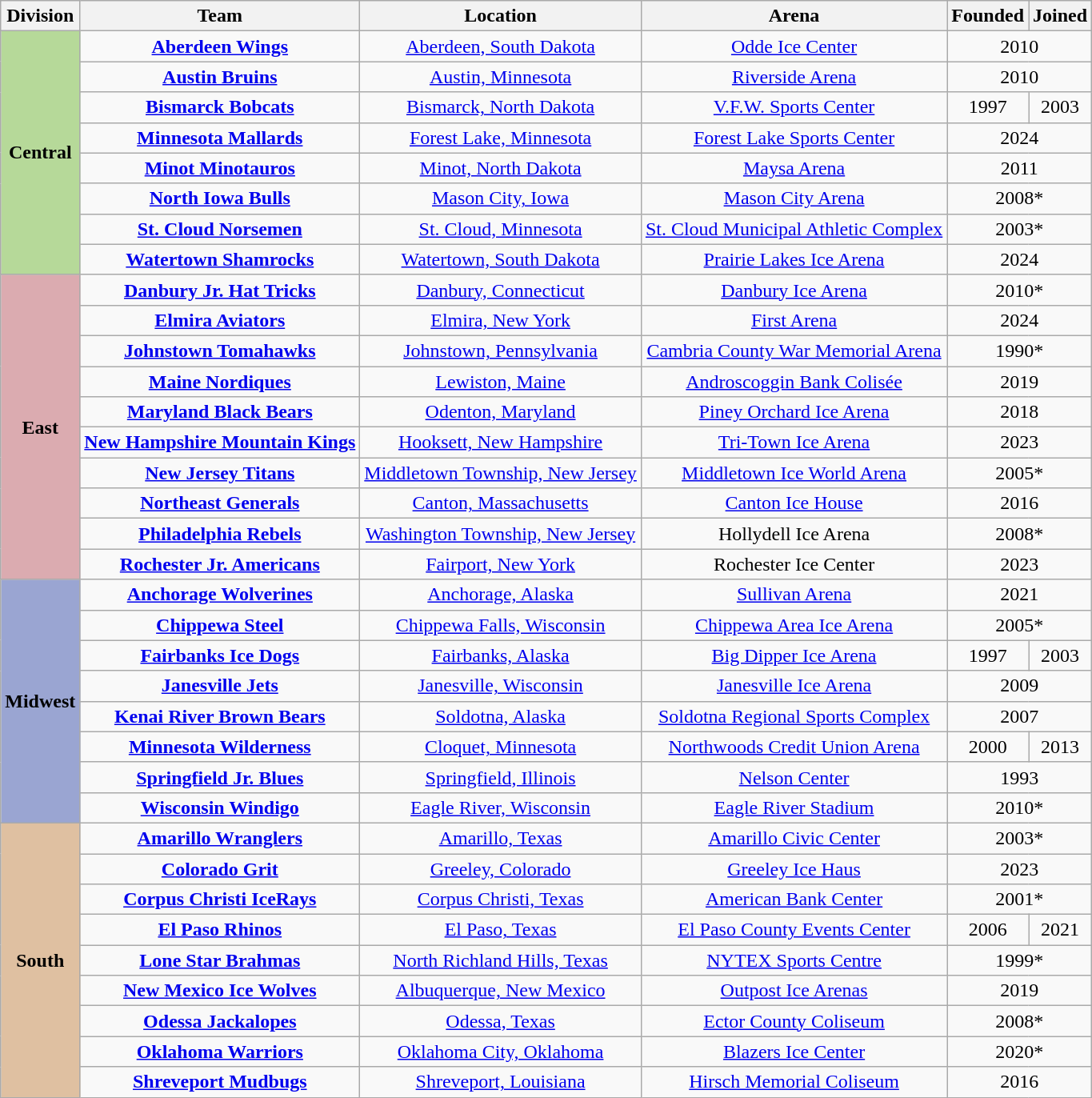<table class="wikitable" style="text-align:center;">
<tr>
<th>Division</th>
<th>Team</th>
<th>Location</th>
<th>Arena</th>
<th>Founded</th>
<th>Joined</th>
</tr>
<tr>
<th rowspan=8 style="background:#b6d999">Central</th>
<td><strong><a href='#'>Aberdeen Wings</a></strong></td>
<td><a href='#'>Aberdeen, South Dakota</a></td>
<td><a href='#'>Odde Ice Center</a></td>
<td colspan=2>2010</td>
</tr>
<tr>
<td><strong><a href='#'>Austin Bruins</a></strong></td>
<td><a href='#'>Austin, Minnesota</a></td>
<td><a href='#'>Riverside Arena</a></td>
<td colspan=2>2010</td>
</tr>
<tr>
<td><strong><a href='#'>Bismarck Bobcats</a></strong></td>
<td><a href='#'>Bismarck, North Dakota</a></td>
<td><a href='#'>V.F.W. Sports Center</a></td>
<td>1997</td>
<td>2003</td>
</tr>
<tr>
<td><strong><a href='#'>Minnesota Mallards</a></strong></td>
<td><a href='#'>Forest Lake, Minnesota</a></td>
<td><a href='#'>Forest Lake Sports Center</a></td>
<td colspan=2>2024</td>
</tr>
<tr>
<td><strong><a href='#'>Minot Minotauros</a></strong></td>
<td><a href='#'>Minot, North Dakota</a></td>
<td><a href='#'>Maysa Arena</a></td>
<td colspan=2>2011</td>
</tr>
<tr>
<td><strong><a href='#'>North Iowa Bulls</a></strong></td>
<td><a href='#'>Mason City, Iowa</a></td>
<td><a href='#'>Mason City Arena</a></td>
<td colspan=2>2008*</td>
</tr>
<tr>
<td><strong><a href='#'>St. Cloud Norsemen</a></strong></td>
<td><a href='#'>St. Cloud, Minnesota</a></td>
<td><a href='#'>St. Cloud Municipal Athletic Complex</a></td>
<td colspan=2>2003*</td>
</tr>
<tr>
<td><strong><a href='#'>Watertown Shamrocks</a></strong></td>
<td><a href='#'>Watertown, South Dakota</a></td>
<td><a href='#'>Prairie Lakes Ice Arena</a></td>
<td colspan=2>2024</td>
</tr>
<tr>
<th rowspan=10 style="background:#dbabb0;">East</th>
<td><strong><a href='#'>Danbury Jr. Hat Tricks</a></strong></td>
<td><a href='#'>Danbury, Connecticut</a></td>
<td><a href='#'>Danbury Ice Arena</a></td>
<td colspan=2>2010*</td>
</tr>
<tr>
<td><strong><a href='#'>Elmira Aviators</a></strong></td>
<td><a href='#'>Elmira, New York</a></td>
<td><a href='#'>First Arena</a></td>
<td colspan=2>2024</td>
</tr>
<tr>
<td><strong><a href='#'>Johnstown Tomahawks</a></strong></td>
<td><a href='#'>Johnstown, Pennsylvania</a></td>
<td><a href='#'>Cambria County War Memorial Arena</a></td>
<td colspan=2>1990*</td>
</tr>
<tr>
<td><strong><a href='#'>Maine Nordiques</a></strong></td>
<td><a href='#'>Lewiston, Maine</a></td>
<td><a href='#'>Androscoggin Bank Colisée</a></td>
<td colspan=2>2019</td>
</tr>
<tr>
<td><strong><a href='#'>Maryland Black Bears</a></strong></td>
<td><a href='#'>Odenton, Maryland</a></td>
<td><a href='#'>Piney Orchard Ice Arena</a></td>
<td colspan=2>2018</td>
</tr>
<tr>
<td><strong><a href='#'>New Hampshire Mountain Kings</a></strong></td>
<td><a href='#'>Hooksett, New Hampshire</a></td>
<td><a href='#'>Tri-Town Ice Arena</a></td>
<td colspan=2>2023</td>
</tr>
<tr>
<td><strong><a href='#'>New Jersey Titans</a></strong></td>
<td><a href='#'>Middletown Township, New Jersey</a></td>
<td><a href='#'>Middletown Ice World Arena</a></td>
<td colspan=2>2005*</td>
</tr>
<tr>
<td><strong><a href='#'>Northeast Generals</a></strong></td>
<td><a href='#'>Canton, Massachusetts</a></td>
<td><a href='#'>Canton Ice House</a></td>
<td colspan=2>2016</td>
</tr>
<tr>
<td><strong><a href='#'>Philadelphia Rebels</a></strong></td>
<td><a href='#'>Washington Township, New Jersey</a></td>
<td>Hollydell Ice Arena</td>
<td colspan=2>2008*</td>
</tr>
<tr>
<td><strong><a href='#'>Rochester Jr. Americans</a></strong></td>
<td><a href='#'>Fairport, New York</a></td>
<td>Rochester Ice Center</td>
<td colspan=2>2023</td>
</tr>
<tr>
<th rowspan=8 style="background:#9aa5d2">Midwest</th>
<td><strong><a href='#'>Anchorage Wolverines</a></strong></td>
<td><a href='#'>Anchorage, Alaska</a></td>
<td><a href='#'>Sullivan Arena</a></td>
<td colspan=2>2021</td>
</tr>
<tr>
<td><strong><a href='#'>Chippewa Steel</a></strong></td>
<td><a href='#'>Chippewa Falls, Wisconsin</a></td>
<td><a href='#'>Chippewa Area Ice Arena</a></td>
<td colspan=2>2005*</td>
</tr>
<tr>
<td><strong><a href='#'>Fairbanks Ice Dogs</a></strong></td>
<td><a href='#'>Fairbanks, Alaska</a></td>
<td><a href='#'>Big Dipper Ice Arena</a></td>
<td>1997</td>
<td>2003</td>
</tr>
<tr>
<td><strong><a href='#'>Janesville Jets</a></strong></td>
<td><a href='#'>Janesville, Wisconsin</a></td>
<td><a href='#'>Janesville Ice Arena</a></td>
<td colspan=2>2009</td>
</tr>
<tr>
<td><strong><a href='#'>Kenai River Brown Bears</a></strong></td>
<td><a href='#'>Soldotna, Alaska</a></td>
<td><a href='#'>Soldotna Regional Sports Complex</a></td>
<td colspan=2>2007</td>
</tr>
<tr>
<td><strong><a href='#'>Minnesota Wilderness</a></strong></td>
<td><a href='#'>Cloquet, Minnesota</a></td>
<td><a href='#'>Northwoods Credit Union Arena</a></td>
<td>2000</td>
<td>2013</td>
</tr>
<tr>
<td><strong><a href='#'>Springfield Jr. Blues</a></strong></td>
<td><a href='#'>Springfield, Illinois</a></td>
<td><a href='#'>Nelson Center</a></td>
<td colspan=2>1993</td>
</tr>
<tr>
<td><strong><a href='#'>Wisconsin Windigo</a></strong></td>
<td><a href='#'>Eagle River, Wisconsin</a></td>
<td><a href='#'>Eagle River Stadium</a></td>
<td colspan=2>2010*</td>
</tr>
<tr>
<th rowspan=9 style="background:#dfc0a1">South</th>
<td><strong><a href='#'>Amarillo Wranglers</a></strong></td>
<td><a href='#'>Amarillo, Texas</a></td>
<td><a href='#'>Amarillo Civic Center</a></td>
<td colspan=2>2003*</td>
</tr>
<tr>
<td><strong><a href='#'>Colorado Grit</a></strong></td>
<td><a href='#'>Greeley, Colorado</a></td>
<td><a href='#'>Greeley Ice Haus</a></td>
<td colspan=2>2023</td>
</tr>
<tr>
<td><strong><a href='#'>Corpus Christi IceRays</a></strong></td>
<td><a href='#'>Corpus Christi, Texas</a></td>
<td><a href='#'>American Bank Center</a></td>
<td colspan=2>2001*</td>
</tr>
<tr>
<td><strong><a href='#'>El Paso Rhinos</a></strong></td>
<td><a href='#'>El Paso, Texas</a></td>
<td><a href='#'>El Paso County Events Center</a></td>
<td>2006</td>
<td>2021</td>
</tr>
<tr>
<td><strong><a href='#'>Lone Star Brahmas</a></strong></td>
<td><a href='#'>North Richland Hills, Texas</a></td>
<td><a href='#'>NYTEX Sports Centre</a></td>
<td colspan=2>1999*</td>
</tr>
<tr>
<td><strong><a href='#'>New Mexico Ice Wolves</a></strong></td>
<td><a href='#'>Albuquerque, New Mexico</a></td>
<td><a href='#'>Outpost Ice Arenas</a></td>
<td colspan=2>2019</td>
</tr>
<tr>
<td><strong><a href='#'>Odessa Jackalopes</a></strong></td>
<td><a href='#'>Odessa, Texas</a></td>
<td><a href='#'>Ector County Coliseum</a></td>
<td colspan=2>2008*</td>
</tr>
<tr>
<td><strong><a href='#'>Oklahoma Warriors</a></strong></td>
<td><a href='#'>Oklahoma City, Oklahoma</a></td>
<td><a href='#'>Blazers Ice Center</a></td>
<td colspan=2>2020*</td>
</tr>
<tr>
<td><strong><a href='#'>Shreveport Mudbugs</a></strong></td>
<td><a href='#'>Shreveport, Louisiana</a></td>
<td><a href='#'>Hirsch Memorial Coliseum</a></td>
<td colspan=2>2016</td>
</tr>
</table>
